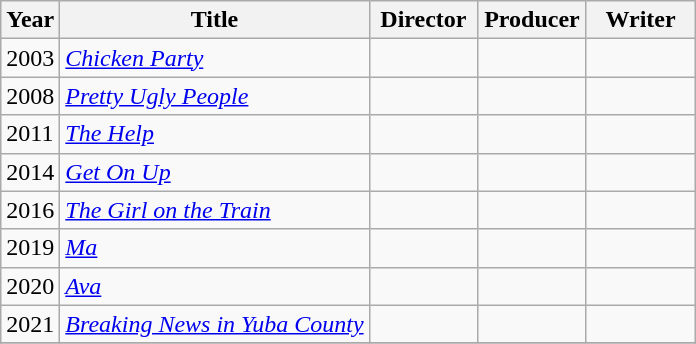<table class="wikitable">
<tr>
<th>Year</th>
<th>Title</th>
<th width=65>Director</th>
<th width=65>Producer</th>
<th width=65>Writer</th>
</tr>
<tr>
<td>2003</td>
<td><em><a href='#'>Chicken Party</a></em></td>
<td></td>
<td></td>
<td></td>
</tr>
<tr>
<td>2008</td>
<td><em><a href='#'>Pretty Ugly People</a></em></td>
<td></td>
<td></td>
<td></td>
</tr>
<tr>
<td>2011</td>
<td><em><a href='#'>The Help</a></em></td>
<td></td>
<td></td>
<td></td>
</tr>
<tr>
<td>2014</td>
<td><em><a href='#'>Get On Up</a></em></td>
<td></td>
<td></td>
<td></td>
</tr>
<tr>
<td>2016</td>
<td><em><a href='#'>The Girl on the Train</a></em></td>
<td></td>
<td></td>
<td></td>
</tr>
<tr>
<td>2019</td>
<td><em><a href='#'>Ma</a></em></td>
<td></td>
<td></td>
<td></td>
</tr>
<tr>
<td>2020</td>
<td><em><a href='#'>Ava</a></em></td>
<td></td>
<td></td>
<td></td>
</tr>
<tr>
<td>2021</td>
<td><em><a href='#'>Breaking News in Yuba County</a></em></td>
<td></td>
<td></td>
<td></td>
</tr>
<tr>
</tr>
</table>
